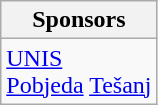<table class="wikitable">
<tr>
<th>Sponsors</th>
</tr>
<tr>
<td><a href='#'>UNIS</a><br><a href='#'>Pobjeda</a> <a href='#'>Tešanj</a></td>
</tr>
</table>
